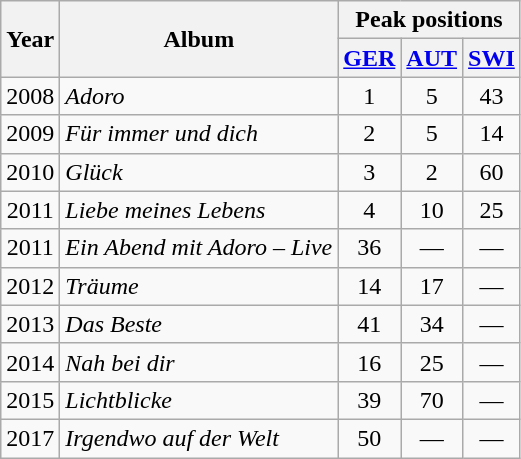<table class="wikitable">
<tr>
<th rowspan="2">Year</th>
<th rowspan="2">Album</th>
<th colspan="3">Peak positions</th>
</tr>
<tr>
<th scope="col"><a href='#'>GER</a></th>
<th scope="col"><a href='#'>AUT</a></th>
<th scope="col"><a href='#'>SWI</a></th>
</tr>
<tr>
<td align="center">2008</td>
<td><em>Adoro</em></td>
<td align="center">1</td>
<td align="center">5</td>
<td align="center">43</td>
</tr>
<tr>
<td align="center">2009</td>
<td><em>Für immer und dich</em></td>
<td align="center">2</td>
<td align="center">5</td>
<td align="center">14</td>
</tr>
<tr>
<td align="center">2010</td>
<td><em>Glück</em></td>
<td align="center">3</td>
<td align="center">2</td>
<td align="center">60</td>
</tr>
<tr>
<td align="center">2011</td>
<td><em>Liebe meines Lebens</em></td>
<td align="center">4</td>
<td align="center">10</td>
<td align="center">25</td>
</tr>
<tr>
<td align="center">2011</td>
<td><em>Ein Abend mit Adoro – Live</em></td>
<td align="center">36</td>
<td align="center">—</td>
<td align="center">—</td>
</tr>
<tr>
<td align="center">2012</td>
<td><em>Träume</em></td>
<td align="center">14</td>
<td align="center">17</td>
<td align="center">—</td>
</tr>
<tr>
<td align="center">2013</td>
<td><em>Das Beste</em></td>
<td align="center">41</td>
<td align="center">34</td>
<td align="center">—</td>
</tr>
<tr>
<td align="center">2014</td>
<td><em>Nah bei dir</em></td>
<td align="center">16</td>
<td align="center">25</td>
<td align="center">—</td>
</tr>
<tr>
<td align="center">2015</td>
<td><em>Lichtblicke</em></td>
<td align="center">39</td>
<td align="center">70</td>
<td align="center">—</td>
</tr>
<tr>
<td align="center">2017</td>
<td><em>Irgendwo auf der Welt</em></td>
<td align="center">50</td>
<td align="center">—</td>
<td align="center">—</td>
</tr>
</table>
